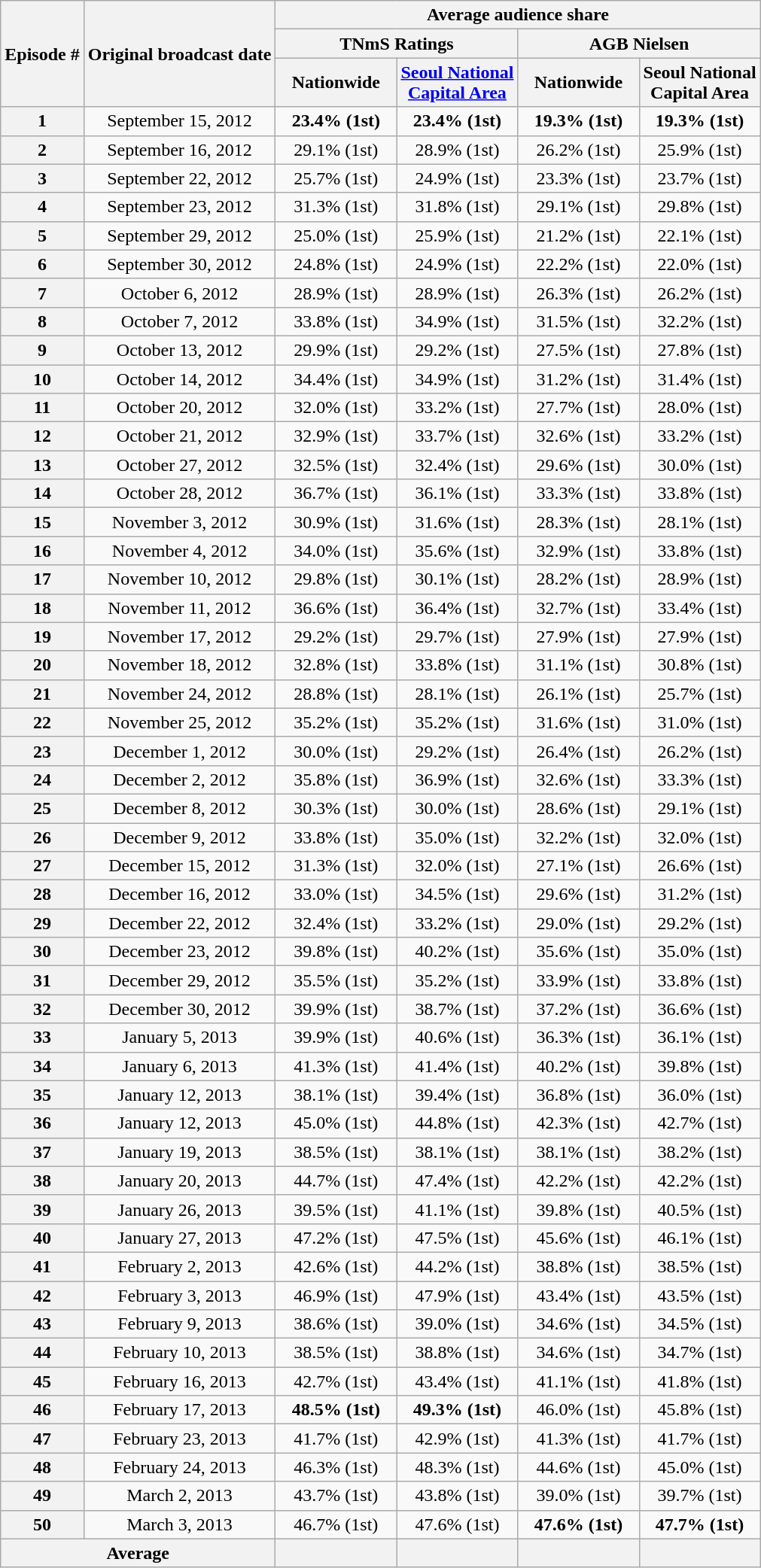<table class=wikitable style="text-align:center">
<tr>
<th rowspan="3">Episode #</th>
<th rowspan="3">Original broadcast date</th>
<th colspan="5">Average audience share</th>
</tr>
<tr>
<th colspan="2">TNmS Ratings</th>
<th colspan="2">AGB Nielsen</th>
</tr>
<tr>
<th width=100>Nationwide</th>
<th width=100><a href='#'>Seoul National Capital Area</a></th>
<th width=100>Nationwide</th>
<th width=100>Seoul National Capital Area</th>
</tr>
<tr>
<th>1</th>
<td>September 15, 2012</td>
<td><span><strong>23.4% (1st)</strong></span></td>
<td><span><strong>23.4% (1st)</strong></span></td>
<td><span><strong>19.3% (1st)</strong></span></td>
<td><span><strong>19.3% (1st)</strong></span></td>
</tr>
<tr>
<th>2</th>
<td>September 16, 2012</td>
<td>29.1% (1st)</td>
<td>28.9% (1st)</td>
<td>26.2% (1st)</td>
<td>25.9% (1st)</td>
</tr>
<tr>
<th>3</th>
<td>September 22, 2012</td>
<td>25.7% (1st)</td>
<td>24.9% (1st)</td>
<td>23.3% (1st)</td>
<td>23.7% (1st)</td>
</tr>
<tr>
<th>4</th>
<td>September 23, 2012</td>
<td>31.3% (1st)</td>
<td>31.8% (1st)</td>
<td>29.1% (1st)</td>
<td>29.8% (1st)</td>
</tr>
<tr>
<th>5</th>
<td>September 29, 2012</td>
<td>25.0% (1st)</td>
<td>25.9% (1st)</td>
<td>21.2% (1st)</td>
<td>22.1% (1st)</td>
</tr>
<tr>
<th>6</th>
<td>September 30, 2012</td>
<td>24.8% (1st)</td>
<td>24.9% (1st)</td>
<td>22.2% (1st)</td>
<td>22.0% (1st)</td>
</tr>
<tr>
<th>7</th>
<td>October 6, 2012</td>
<td>28.9% (1st)</td>
<td>28.9% (1st)</td>
<td>26.3% (1st)</td>
<td>26.2% (1st)</td>
</tr>
<tr>
<th>8</th>
<td>October 7, 2012</td>
<td>33.8% (1st)</td>
<td>34.9% (1st)</td>
<td>31.5% (1st)</td>
<td>32.2% (1st)</td>
</tr>
<tr>
<th>9</th>
<td>October 13, 2012</td>
<td>29.9% (1st)</td>
<td>29.2% (1st)</td>
<td>27.5% (1st)</td>
<td>27.8% (1st)</td>
</tr>
<tr>
<th>10</th>
<td>October 14, 2012</td>
<td>34.4% (1st)</td>
<td>34.9% (1st)</td>
<td>31.2% (1st)</td>
<td>31.4% (1st)</td>
</tr>
<tr>
<th>11</th>
<td>October 20, 2012</td>
<td>32.0% (1st)</td>
<td>33.2% (1st)</td>
<td>27.7% (1st)</td>
<td>28.0% (1st)</td>
</tr>
<tr>
<th>12</th>
<td>October 21, 2012</td>
<td>32.9% (1st)</td>
<td>33.7% (1st)</td>
<td>32.6% (1st)</td>
<td>33.2% (1st)</td>
</tr>
<tr>
<th>13</th>
<td>October 27, 2012</td>
<td>32.5% (1st)</td>
<td>32.4% (1st)</td>
<td>29.6% (1st)</td>
<td>30.0% (1st)</td>
</tr>
<tr>
<th>14</th>
<td>October 28, 2012</td>
<td>36.7% (1st)</td>
<td>36.1% (1st)</td>
<td>33.3% (1st)</td>
<td>33.8% (1st)</td>
</tr>
<tr>
<th>15</th>
<td>November 3, 2012</td>
<td>30.9% (1st)</td>
<td>31.6% (1st)</td>
<td>28.3% (1st)</td>
<td>28.1% (1st)</td>
</tr>
<tr>
<th>16</th>
<td>November 4, 2012</td>
<td>34.0% (1st)</td>
<td>35.6% (1st)</td>
<td>32.9% (1st)</td>
<td>33.8% (1st)</td>
</tr>
<tr>
<th>17</th>
<td>November 10, 2012</td>
<td>29.8% (1st)</td>
<td>30.1% (1st)</td>
<td>28.2% (1st)</td>
<td>28.9% (1st)</td>
</tr>
<tr>
<th>18</th>
<td>November 11, 2012</td>
<td>36.6% (1st)</td>
<td>36.4% (1st)</td>
<td>32.7% (1st)</td>
<td>33.4% (1st)</td>
</tr>
<tr>
<th>19</th>
<td>November 17, 2012</td>
<td>29.2% (1st)</td>
<td>29.7% (1st)</td>
<td>27.9% (1st)</td>
<td>27.9% (1st)</td>
</tr>
<tr>
<th>20</th>
<td>November 18, 2012</td>
<td>32.8% (1st)</td>
<td>33.8% (1st)</td>
<td>31.1% (1st)</td>
<td>30.8% (1st)</td>
</tr>
<tr>
<th>21</th>
<td>November 24, 2012</td>
<td>28.8% (1st)</td>
<td>28.1% (1st)</td>
<td>26.1% (1st)</td>
<td>25.7% (1st)</td>
</tr>
<tr>
<th>22</th>
<td>November 25, 2012</td>
<td>35.2% (1st)</td>
<td>35.2% (1st)</td>
<td>31.6% (1st)</td>
<td>31.0% (1st)</td>
</tr>
<tr>
<th>23</th>
<td>December 1, 2012</td>
<td>30.0% (1st)</td>
<td>29.2% (1st)</td>
<td>26.4% (1st)</td>
<td>26.2% (1st)</td>
</tr>
<tr>
<th>24</th>
<td>December 2, 2012</td>
<td>35.8% (1st)</td>
<td>36.9% (1st)</td>
<td>32.6% (1st)</td>
<td>33.3% (1st)</td>
</tr>
<tr>
<th>25</th>
<td>December 8, 2012</td>
<td>30.3% (1st)</td>
<td>30.0% (1st)</td>
<td>28.6% (1st)</td>
<td>29.1% (1st)</td>
</tr>
<tr>
<th>26</th>
<td>December 9, 2012</td>
<td>33.8% (1st)</td>
<td>35.0% (1st)</td>
<td>32.2% (1st)</td>
<td>32.0% (1st)</td>
</tr>
<tr>
<th>27</th>
<td>December 15, 2012</td>
<td>31.3% (1st)</td>
<td>32.0% (1st)</td>
<td>27.1% (1st)</td>
<td>26.6% (1st)</td>
</tr>
<tr>
<th>28</th>
<td>December 16, 2012</td>
<td>33.0% (1st)</td>
<td>34.5% (1st)</td>
<td>29.6% (1st)</td>
<td>31.2% (1st)</td>
</tr>
<tr>
<th>29</th>
<td>December 22, 2012</td>
<td>32.4% (1st)</td>
<td>33.2% (1st)</td>
<td>29.0% (1st)</td>
<td>29.2% (1st)</td>
</tr>
<tr>
<th>30</th>
<td>December 23, 2012</td>
<td>39.8% (1st)</td>
<td>40.2% (1st)</td>
<td>35.6% (1st)</td>
<td>35.0% (1st)</td>
</tr>
<tr>
<th>31</th>
<td>December 29, 2012</td>
<td>35.5% (1st)</td>
<td>35.2% (1st)</td>
<td>33.9% (1st)</td>
<td>33.8% (1st)</td>
</tr>
<tr>
<th>32</th>
<td>December 30, 2012</td>
<td>39.9% (1st)</td>
<td>38.7% (1st)</td>
<td>37.2% (1st)</td>
<td>36.6% (1st)</td>
</tr>
<tr>
<th>33</th>
<td>January 5, 2013</td>
<td>39.9% (1st)</td>
<td>40.6% (1st)</td>
<td>36.3% (1st)</td>
<td>36.1% (1st)</td>
</tr>
<tr>
<th>34</th>
<td>January 6, 2013</td>
<td>41.3% (1st)</td>
<td>41.4% (1st)</td>
<td>40.2% (1st)</td>
<td>39.8% (1st)</td>
</tr>
<tr>
<th>35</th>
<td>January 12, 2013</td>
<td>38.1% (1st)</td>
<td>39.4% (1st)</td>
<td>36.8% (1st)</td>
<td>36.0% (1st)</td>
</tr>
<tr>
<th>36</th>
<td>January 12, 2013</td>
<td>45.0% (1st)</td>
<td>44.8% (1st)</td>
<td>42.3% (1st)</td>
<td>42.7% (1st)</td>
</tr>
<tr>
<th>37</th>
<td>January 19, 2013</td>
<td>38.5% (1st)</td>
<td>38.1% (1st)</td>
<td>38.1% (1st)</td>
<td>38.2% (1st)</td>
</tr>
<tr>
<th>38</th>
<td>January 20, 2013</td>
<td>44.7% (1st)</td>
<td>47.4% (1st)</td>
<td>42.2% (1st)</td>
<td>42.2% (1st)</td>
</tr>
<tr>
<th>39</th>
<td>January 26, 2013</td>
<td>39.5% (1st)</td>
<td>41.1% (1st)</td>
<td>39.8% (1st)</td>
<td>40.5% (1st)</td>
</tr>
<tr>
<th>40</th>
<td>January 27, 2013</td>
<td>47.2% (1st)</td>
<td>47.5% (1st)</td>
<td>45.6% (1st)</td>
<td>46.1% (1st)</td>
</tr>
<tr>
<th>41</th>
<td>February 2, 2013</td>
<td>42.6% (1st)</td>
<td>44.2% (1st)</td>
<td>38.8% (1st)</td>
<td>38.5% (1st)</td>
</tr>
<tr>
<th>42</th>
<td>February 3, 2013</td>
<td>46.9% (1st)</td>
<td>47.9% (1st)</td>
<td>43.4% (1st)</td>
<td>43.5% (1st)</td>
</tr>
<tr>
<th>43</th>
<td>February 9, 2013</td>
<td>38.6% (1st)</td>
<td>39.0% (1st)</td>
<td>34.6% (1st)</td>
<td>34.5% (1st)</td>
</tr>
<tr>
<th>44</th>
<td>February 10, 2013</td>
<td>38.5% (1st)</td>
<td>38.8% (1st)</td>
<td>34.6% (1st)</td>
<td>34.7% (1st)</td>
</tr>
<tr>
<th>45</th>
<td>February 16, 2013</td>
<td>42.7% (1st)</td>
<td>43.4% (1st)</td>
<td>41.1% (1st)</td>
<td>41.8% (1st)</td>
</tr>
<tr>
<th>46</th>
<td>February 17, 2013</td>
<td><span><strong>48.5% (1st)</strong></span></td>
<td><span><strong>49.3% (1st)</strong></span></td>
<td>46.0% (1st)</td>
<td>45.8% (1st)</td>
</tr>
<tr>
<th>47</th>
<td>February 23, 2013</td>
<td>41.7% (1st)</td>
<td>42.9% (1st)</td>
<td>41.3% (1st)</td>
<td>41.7% (1st)</td>
</tr>
<tr>
<th>48</th>
<td>February 24, 2013</td>
<td>46.3% (1st)</td>
<td>48.3% (1st)</td>
<td>44.6% (1st)</td>
<td>45.0% (1st)</td>
</tr>
<tr>
<th>49</th>
<td>March 2, 2013</td>
<td>43.7% (1st)</td>
<td>43.8% (1st)</td>
<td>39.0% (1st)</td>
<td>39.7% (1st)</td>
</tr>
<tr>
<th>50</th>
<td>March 3, 2013</td>
<td>46.7% (1st)</td>
<td>47.6% (1st)</td>
<td><span><strong>47.6% (1st)</strong></span></td>
<td><span><strong>47.7% (1st)</strong></span></td>
</tr>
<tr>
<th colspan="2">Average</th>
<th></th>
<th></th>
<th></th>
<th></th>
</tr>
</table>
